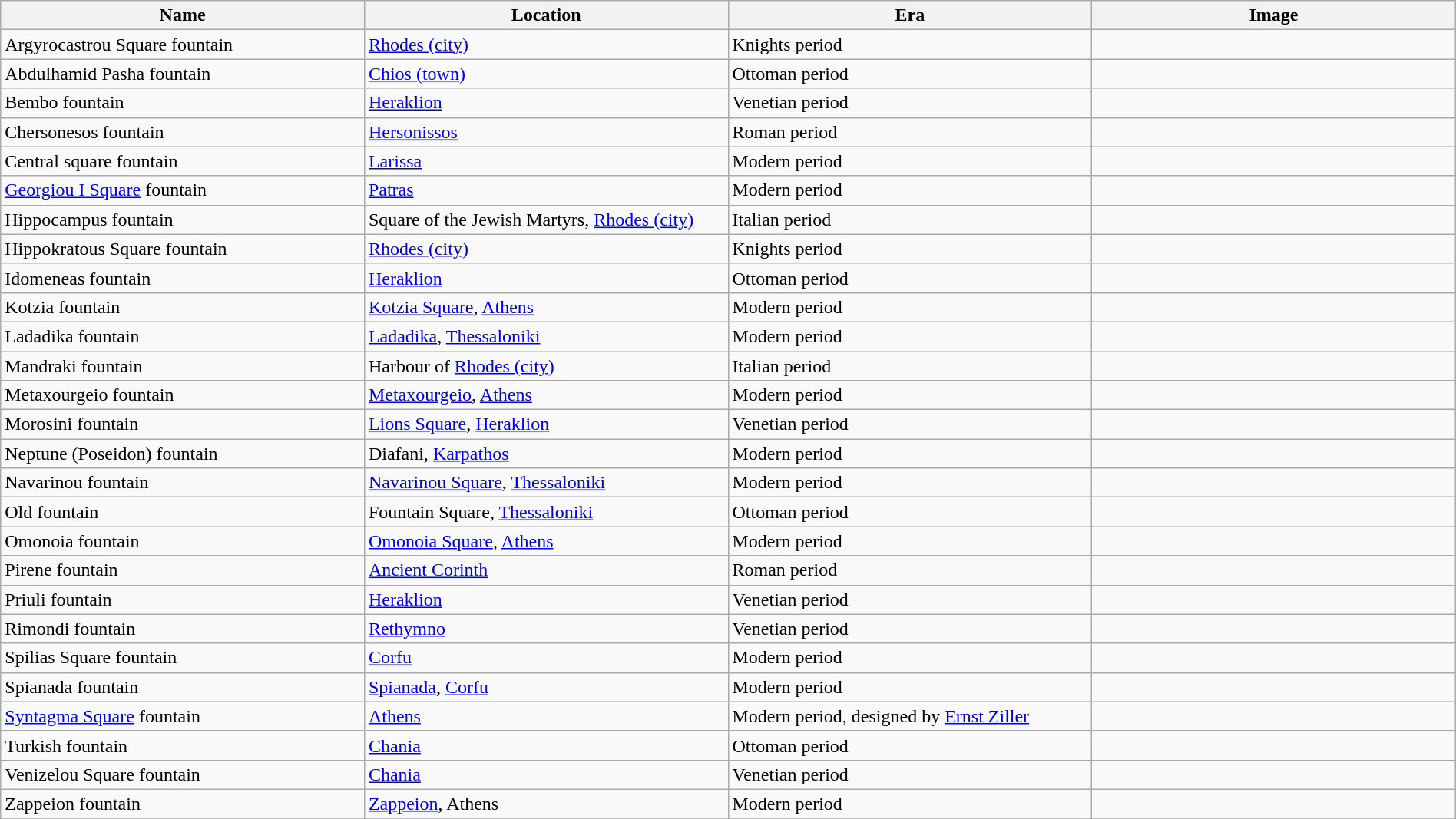<table width=100% class="wikitable">
<tr>
<th style="width:25%;">Name</th>
<th style="width:25%;">Location</th>
<th style="width:25%;">Era</th>
<th style="width:25%;">Image</th>
</tr>
<tr>
<td>Argyrocastrou Square fountain</td>
<td><a href='#'>Rhodes (city)</a></td>
<td>Knights period</td>
<td></td>
</tr>
<tr>
<td>Abdulhamid Pasha fountain</td>
<td><a href='#'>Chios (town)</a></td>
<td>Ottoman period</td>
<td></td>
</tr>
<tr>
<td>Bembo fountain</td>
<td><a href='#'>Heraklion</a></td>
<td>Venetian period</td>
<td></td>
</tr>
<tr>
<td>Chersonesos fountain</td>
<td><a href='#'>Hersonissos</a></td>
<td>Roman period</td>
<td></td>
</tr>
<tr>
<td>Central square fountain</td>
<td><a href='#'>Larissa</a></td>
<td>Modern period</td>
<td></td>
</tr>
<tr>
<td><a href='#'>Georgiou I Square</a> fountain</td>
<td><a href='#'>Patras</a></td>
<td>Modern period</td>
<td></td>
</tr>
<tr>
<td>Hippocampus fountain</td>
<td>Square of the Jewish Martyrs, <a href='#'>Rhodes (city)</a></td>
<td>Italian period</td>
<td></td>
</tr>
<tr>
<td>Hippokratous Square fountain</td>
<td><a href='#'>Rhodes (city)</a></td>
<td>Knights period</td>
<td></td>
</tr>
<tr>
<td>Idomeneas fountain</td>
<td><a href='#'>Heraklion</a></td>
<td>Ottoman period</td>
<td></td>
</tr>
<tr>
<td>Kotzia fountain</td>
<td><a href='#'>Kotzia Square</a>, <a href='#'>Athens</a></td>
<td>Modern period</td>
<td></td>
</tr>
<tr>
<td>Ladadika fountain</td>
<td><a href='#'>Ladadika</a>, <a href='#'>Thessaloniki</a></td>
<td>Modern period</td>
<td></td>
</tr>
<tr>
<td>Mandraki fountain</td>
<td>Harbour of <a href='#'>Rhodes (city)</a></td>
<td>Italian period</td>
<td></td>
</tr>
<tr>
<td>Metaxourgeio fountain</td>
<td><a href='#'>Metaxourgeio</a>, <a href='#'>Athens</a></td>
<td>Modern period</td>
<td></td>
</tr>
<tr>
<td>Morosini fountain</td>
<td><a href='#'>Lions Square</a>, <a href='#'>Heraklion</a></td>
<td>Venetian period</td>
<td></td>
</tr>
<tr>
<td>Neptune (Poseidon) fountain</td>
<td>Diafani, <a href='#'>Karpathos</a></td>
<td>Modern period</td>
<td></td>
</tr>
<tr>
<td>Navarinou fountain</td>
<td><a href='#'>Navarinou Square</a>, <a href='#'>Thessaloniki</a></td>
<td>Modern period</td>
<td></td>
</tr>
<tr>
<td>Old fountain</td>
<td>Fountain Square, <a href='#'>Thessaloniki</a></td>
<td>Ottoman period</td>
<td></td>
</tr>
<tr>
<td>Omonoia fountain</td>
<td><a href='#'>Omonoia Square</a>, <a href='#'>Athens</a></td>
<td>Modern period</td>
<td></td>
</tr>
<tr>
<td>Pirene fountain</td>
<td><a href='#'>Ancient Corinth</a></td>
<td>Roman period</td>
<td></td>
</tr>
<tr>
<td>Priuli fountain</td>
<td><a href='#'>Heraklion</a></td>
<td>Venetian period</td>
<td></td>
</tr>
<tr>
<td>Rimondi fountain</td>
<td><a href='#'>Rethymno</a></td>
<td>Venetian period</td>
<td></td>
</tr>
<tr>
<td>Spilias Square fountain</td>
<td><a href='#'>Corfu</a></td>
<td>Modern period</td>
<td></td>
</tr>
<tr>
<td>Spianada fountain</td>
<td><a href='#'>Spianada</a>, <a href='#'>Corfu</a></td>
<td>Modern period</td>
<td></td>
</tr>
<tr>
<td><a href='#'>Syntagma Square</a> fountain</td>
<td><a href='#'>Athens</a></td>
<td>Modern period, designed by <a href='#'>Ernst Ziller</a></td>
<td></td>
</tr>
<tr>
<td>Turkish fountain</td>
<td><a href='#'>Chania</a></td>
<td>Ottoman period</td>
<td></td>
</tr>
<tr>
<td>Venizelou Square fountain</td>
<td><a href='#'>Chania</a></td>
<td>Venetian period</td>
<td></td>
</tr>
<tr>
<td>Zappeion fountain</td>
<td><a href='#'>Zappeion</a>, Athens</td>
<td>Modern period</td>
<td></td>
</tr>
<tr>
</tr>
</table>
